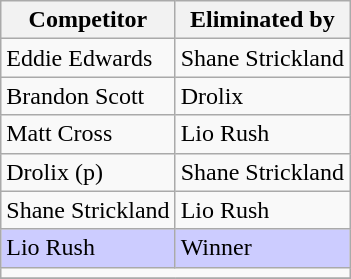<table class="wikitable">
<tr>
<th>Competitor</th>
<th>Eliminated by</th>
</tr>
<tr>
<td>Eddie Edwards</td>
<td>Shane Strickland</td>
</tr>
<tr>
<td>Brandon Scott</td>
<td>Drolix</td>
</tr>
<tr>
<td>Matt Cross</td>
<td>Lio Rush</td>
</tr>
<tr>
<td>Drolix (p)</td>
<td>Shane Strickland</td>
</tr>
<tr>
<td>Shane Strickland</td>
<td>Lio Rush</td>
</tr>
<tr style="background: #CCCCFF;">
<td>Lio Rush</td>
<td>Winner</td>
</tr>
<tr>
<td colspan="2"></td>
</tr>
<tr>
</tr>
</table>
